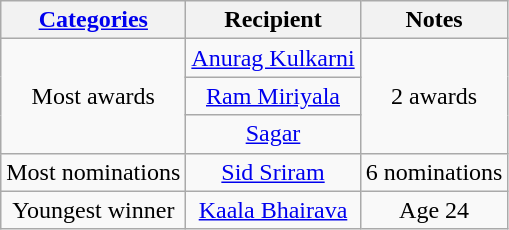<table class="wikitable" style="text-align: center">
<tr>
<th><strong><a href='#'>Categories</a></strong></th>
<th>Recipient</th>
<th>Notes</th>
</tr>
<tr>
<td rowspan="3">Most awards</td>
<td><a href='#'>Anurag Kulkarni</a></td>
<td rowspan="3">2 awards</td>
</tr>
<tr>
<td><a href='#'>Ram Miriyala</a></td>
</tr>
<tr>
<td><a href='#'>Sagar</a></td>
</tr>
<tr>
<td>Most nominations</td>
<td><a href='#'>Sid Sriram</a></td>
<td>6 nominations</td>
</tr>
<tr>
<td>Youngest winner</td>
<td><a href='#'>Kaala Bhairava</a></td>
<td>Age 24</td>
</tr>
</table>
